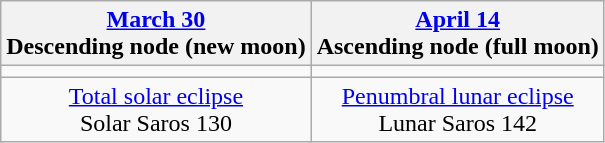<table class="wikitable">
<tr>
<th><a href='#'>March 30</a><br>Descending node (new moon)<br></th>
<th><a href='#'>April 14</a><br>Ascending node (full moon)<br></th>
</tr>
<tr>
<td></td>
<td></td>
</tr>
<tr align=center>
<td><a href='#'>Total solar eclipse</a><br>Solar Saros 130</td>
<td><a href='#'>Penumbral lunar eclipse</a><br>Lunar Saros 142</td>
</tr>
</table>
